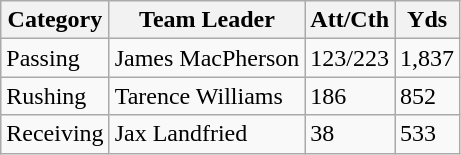<table class="wikitable">
<tr>
<th>Category</th>
<th>Team Leader</th>
<th>Att/Cth</th>
<th>Yds</th>
</tr>
<tr style="background: ##ddffdd;">
<td>Passing</td>
<td>James MacPherson</td>
<td>123/223</td>
<td>1,837</td>
</tr>
<tr style="background: ##ffdddd;">
<td>Rushing</td>
<td>Tarence Williams</td>
<td>186</td>
<td>852</td>
</tr>
<tr style="background: ##ddffdd;">
<td>Receiving</td>
<td>Jax Landfried</td>
<td>38</td>
<td>533</td>
</tr>
</table>
